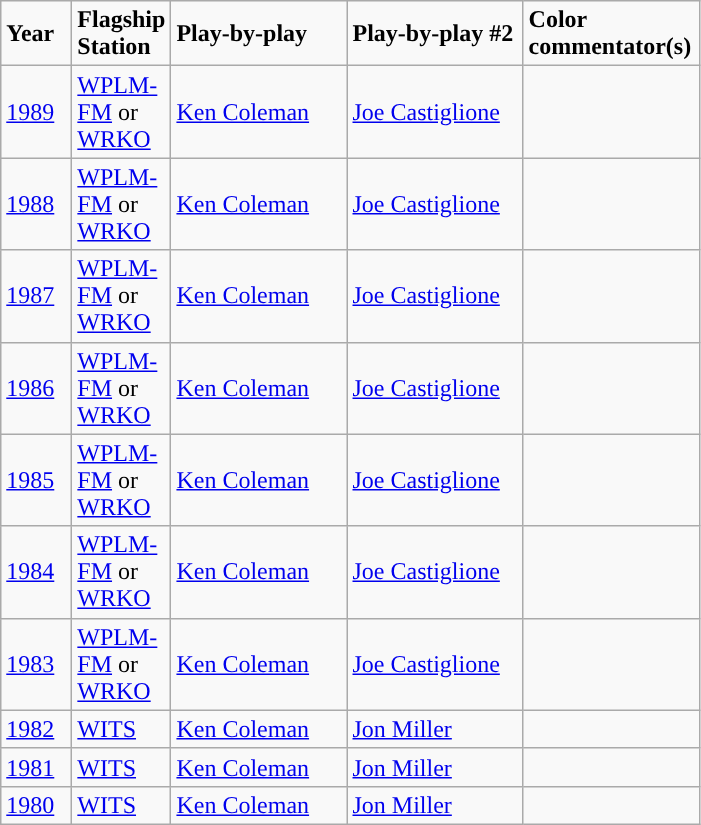<table class="wikitable">
<tr>
<td width="40"><strong>Year</strong></td>
<td width="40"><strong>Flagship Station</strong></td>
<td width="110"><strong>Play-by-play</strong></td>
<td width="110"><strong>Play-by-play #2</strong></td>
<td width="110"><strong>Color commentator(s)</strong></td>
</tr>
<tr>
<td><a href='#'>1989</a></td>
<td><a href='#'>WPLM-FM</a> or <a href='#'>WRKO</a></td>
<td><a href='#'>Ken Coleman</a></td>
<td><a href='#'>Joe Castiglione</a></td>
<td></td>
</tr>
<tr>
<td><a href='#'>1988</a></td>
<td><a href='#'>WPLM-FM</a> or <a href='#'>WRKO</a></td>
<td><a href='#'>Ken Coleman</a></td>
<td><a href='#'>Joe Castiglione</a></td>
<td></td>
</tr>
<tr>
<td><a href='#'>1987</a></td>
<td><a href='#'>WPLM-FM</a> or <a href='#'>WRKO</a></td>
<td><a href='#'>Ken Coleman</a></td>
<td><a href='#'>Joe Castiglione</a></td>
<td></td>
</tr>
<tr>
<td><a href='#'>1986</a></td>
<td><a href='#'>WPLM-FM</a> or <a href='#'>WRKO</a></td>
<td><a href='#'>Ken Coleman</a></td>
<td><a href='#'>Joe Castiglione</a></td>
<td></td>
</tr>
<tr>
<td><a href='#'>1985</a></td>
<td><a href='#'>WPLM-FM</a> or <a href='#'>WRKO</a></td>
<td><a href='#'>Ken Coleman</a></td>
<td><a href='#'>Joe Castiglione</a></td>
<td></td>
</tr>
<tr>
<td><a href='#'>1984</a></td>
<td><a href='#'>WPLM-FM</a> or <a href='#'>WRKO</a></td>
<td><a href='#'>Ken Coleman</a></td>
<td><a href='#'>Joe Castiglione</a></td>
<td></td>
</tr>
<tr>
<td><a href='#'>1983</a></td>
<td><a href='#'>WPLM-FM</a> or <a href='#'>WRKO</a></td>
<td><a href='#'>Ken Coleman</a></td>
<td><a href='#'>Joe Castiglione</a></td>
<td></td>
</tr>
<tr>
<td><a href='#'>1982</a></td>
<td><a href='#'>WITS</a></td>
<td><a href='#'>Ken Coleman</a></td>
<td><a href='#'>Jon Miller</a></td>
<td></td>
</tr>
<tr>
<td><a href='#'>1981</a></td>
<td><a href='#'>WITS</a></td>
<td><a href='#'>Ken Coleman</a></td>
<td><a href='#'>Jon Miller</a></td>
<td></td>
</tr>
<tr>
<td><a href='#'>1980</a></td>
<td><a href='#'>WITS</a></td>
<td><a href='#'>Ken Coleman</a></td>
<td><a href='#'>Jon Miller</a></td>
<td></td>
</tr>
</table>
